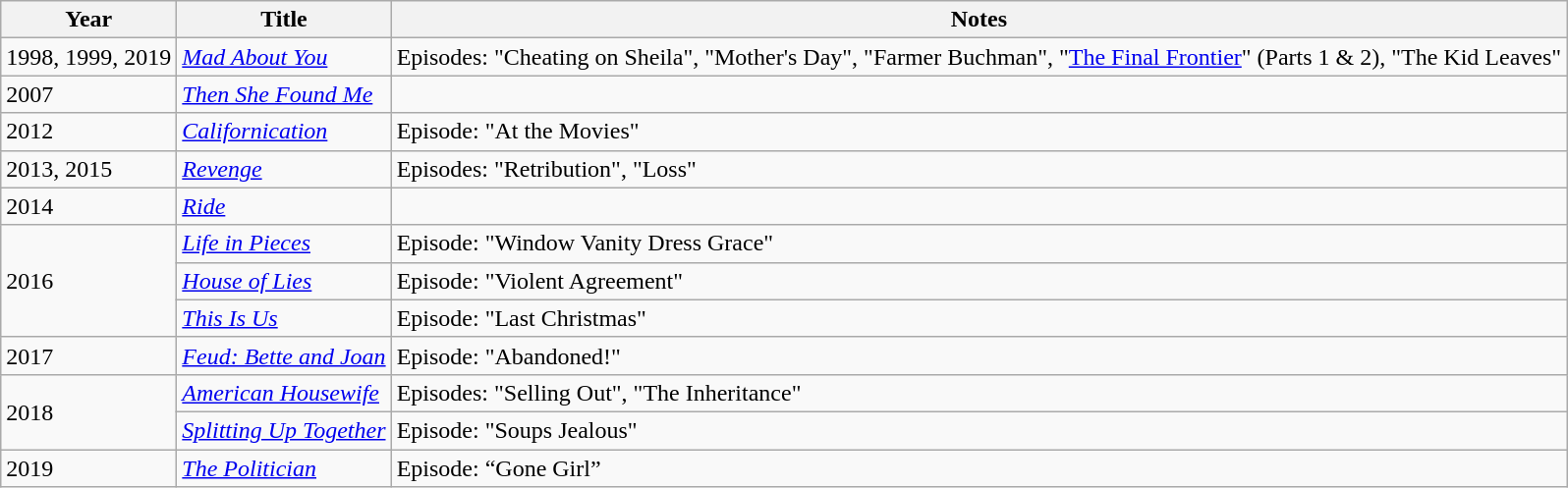<table class="wikitable sortable">
<tr>
<th>Year</th>
<th>Title</th>
<th>Notes</th>
</tr>
<tr>
<td>1998, 1999, 2019</td>
<td><em><a href='#'>Mad About You</a></em></td>
<td>Episodes: "Cheating on Sheila", "Mother's Day", "Farmer Buchman", "<a href='#'>The Final Frontier</a>" (Parts 1 & 2), "The Kid Leaves"</td>
</tr>
<tr>
<td>2007</td>
<td><em><a href='#'>Then She Found Me</a></em></td>
<td></td>
</tr>
<tr>
<td>2012</td>
<td><em><a href='#'>Californication</a></em></td>
<td>Episode: "At the Movies"</td>
</tr>
<tr>
<td>2013, 2015</td>
<td><em><a href='#'>Revenge</a></em></td>
<td>Episodes: "Retribution", "Loss"</td>
</tr>
<tr>
<td>2014</td>
<td><em><a href='#'>Ride</a></em></td>
<td></td>
</tr>
<tr>
<td rowspan="3">2016</td>
<td><em><a href='#'>Life in Pieces</a></em></td>
<td>Episode: "Window Vanity Dress Grace"</td>
</tr>
<tr>
<td><em><a href='#'>House of Lies</a></em></td>
<td>Episode: "Violent Agreement"</td>
</tr>
<tr>
<td><em><a href='#'>This Is Us</a></em></td>
<td>Episode: "Last Christmas"</td>
</tr>
<tr>
<td>2017</td>
<td><em><a href='#'>Feud: Bette and Joan</a></em></td>
<td>Episode: "Abandoned!"</td>
</tr>
<tr>
<td rowspan="2">2018</td>
<td><em><a href='#'>American Housewife</a></em></td>
<td>Episodes: "Selling Out", "The Inheritance"</td>
</tr>
<tr>
<td><em><a href='#'>Splitting Up Together</a></em></td>
<td>Episode: "Soups Jealous"</td>
</tr>
<tr>
<td>2019</td>
<td><em><a href='#'>The Politician</a></em></td>
<td>Episode: “Gone Girl”</td>
</tr>
</table>
